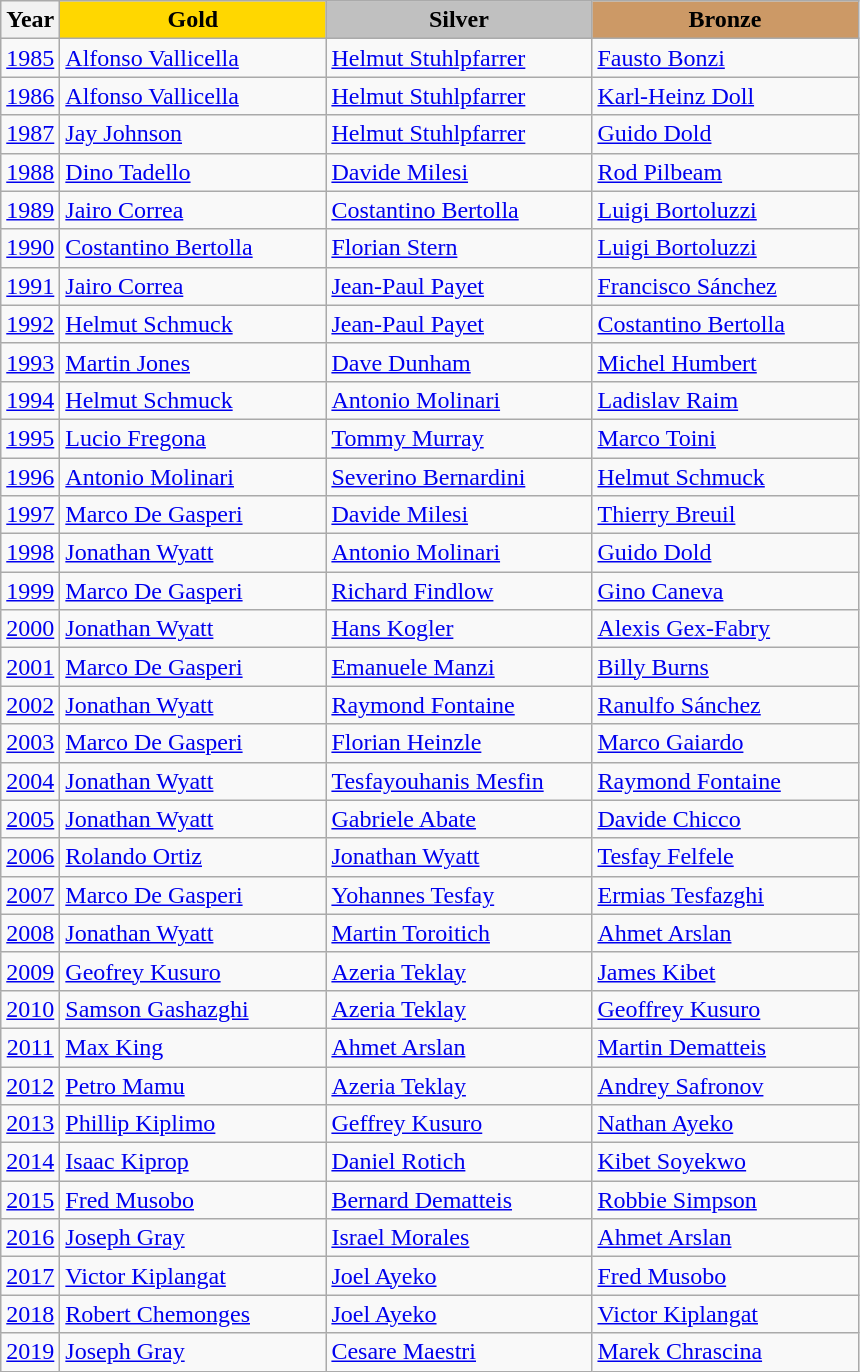<table class="wikitable" width= style="font-size:90%; text-align:left">
<tr>
<th>Year</th>
<th style="width:170px; background:gold">Gold</th>
<th style="width:170px; background:silver">Silver</th>
<th style="width:170px; background:#cc9966">Bronze</th>
</tr>
<tr>
<td align=center><a href='#'>1985</a></td>
<td> <a href='#'>Alfonso Vallicella</a></td>
<td> <a href='#'>Helmut Stuhlpfarrer</a></td>
<td> <a href='#'>Fausto Bonzi</a></td>
</tr>
<tr>
<td align=center><a href='#'>1986</a></td>
<td> <a href='#'>Alfonso Vallicella</a></td>
<td> <a href='#'>Helmut Stuhlpfarrer</a></td>
<td> <a href='#'>Karl-Heinz Doll</a></td>
</tr>
<tr>
<td align=center><a href='#'>1987</a></td>
<td> <a href='#'>Jay Johnson</a></td>
<td> <a href='#'>Helmut Stuhlpfarrer</a></td>
<td> <a href='#'>Guido Dold</a></td>
</tr>
<tr>
<td align=center><a href='#'>1988</a></td>
<td> <a href='#'>Dino Tadello</a></td>
<td> <a href='#'>Davide Milesi</a></td>
<td> <a href='#'>Rod Pilbeam</a></td>
</tr>
<tr>
<td align=center><a href='#'>1989</a></td>
<td> <a href='#'>Jairo Correa</a></td>
<td> <a href='#'>Costantino Bertolla</a></td>
<td> <a href='#'>Luigi Bortoluzzi</a></td>
</tr>
<tr>
<td align=center><a href='#'>1990</a></td>
<td> <a href='#'>Costantino Bertolla</a></td>
<td> <a href='#'>Florian Stern</a></td>
<td> <a href='#'>Luigi Bortoluzzi</a></td>
</tr>
<tr>
<td align=center><a href='#'>1991</a></td>
<td> <a href='#'>Jairo Correa</a></td>
<td> <a href='#'>Jean-Paul Payet</a></td>
<td> <a href='#'>Francisco Sánchez</a></td>
</tr>
<tr>
<td align=center><a href='#'>1992</a></td>
<td> <a href='#'>Helmut Schmuck</a></td>
<td> <a href='#'>Jean-Paul Payet</a></td>
<td> <a href='#'>Costantino Bertolla</a></td>
</tr>
<tr>
<td align=center><a href='#'>1993</a></td>
<td> <a href='#'>Martin Jones</a></td>
<td> <a href='#'>Dave Dunham</a></td>
<td> <a href='#'>Michel Humbert</a></td>
</tr>
<tr>
<td align=center><a href='#'>1994</a></td>
<td> <a href='#'>Helmut Schmuck</a></td>
<td> <a href='#'>Antonio Molinari</a></td>
<td> <a href='#'>Ladislav Raim</a></td>
</tr>
<tr>
<td align=center><a href='#'>1995</a></td>
<td> <a href='#'>Lucio Fregona</a></td>
<td> <a href='#'>Tommy Murray</a></td>
<td> <a href='#'>Marco Toini</a></td>
</tr>
<tr>
<td align=center><a href='#'>1996</a></td>
<td> <a href='#'>Antonio Molinari</a></td>
<td> <a href='#'>Severino Bernardini</a></td>
<td> <a href='#'>Helmut Schmuck</a></td>
</tr>
<tr>
<td align=center><a href='#'>1997</a></td>
<td> <a href='#'>Marco De Gasperi</a></td>
<td> <a href='#'>Davide Milesi</a></td>
<td> <a href='#'>Thierry Breuil</a></td>
</tr>
<tr>
<td align=center><a href='#'>1998</a></td>
<td> <a href='#'>Jonathan Wyatt</a></td>
<td> <a href='#'>Antonio Molinari</a></td>
<td> <a href='#'>Guido Dold</a></td>
</tr>
<tr>
<td align=center><a href='#'>1999</a></td>
<td> <a href='#'>Marco De Gasperi</a></td>
<td> <a href='#'>Richard Findlow</a></td>
<td> <a href='#'>Gino Caneva</a></td>
</tr>
<tr>
<td align=center><a href='#'>2000</a></td>
<td> <a href='#'>Jonathan Wyatt</a></td>
<td> <a href='#'>Hans Kogler</a></td>
<td> <a href='#'>Alexis Gex-Fabry</a></td>
</tr>
<tr>
<td align=center><a href='#'>2001</a></td>
<td> <a href='#'>Marco De Gasperi</a></td>
<td> <a href='#'>Emanuele Manzi</a></td>
<td> <a href='#'>Billy Burns</a></td>
</tr>
<tr>
<td align=center><a href='#'>2002</a></td>
<td> <a href='#'>Jonathan Wyatt</a></td>
<td> <a href='#'>Raymond Fontaine</a></td>
<td> <a href='#'>Ranulfo Sánchez</a></td>
</tr>
<tr>
<td align=center><a href='#'>2003</a></td>
<td> <a href='#'>Marco De Gasperi</a></td>
<td> <a href='#'>Florian Heinzle</a></td>
<td> <a href='#'>Marco Gaiardo</a></td>
</tr>
<tr>
<td align=center><a href='#'>2004</a></td>
<td> <a href='#'>Jonathan Wyatt</a></td>
<td> <a href='#'>Tesfayouhanis Mesfin</a></td>
<td> <a href='#'>Raymond Fontaine</a></td>
</tr>
<tr>
<td align=center><a href='#'>2005</a></td>
<td> <a href='#'>Jonathan Wyatt</a></td>
<td> <a href='#'>Gabriele Abate</a></td>
<td> <a href='#'>Davide Chicco</a></td>
</tr>
<tr>
<td align=center><a href='#'>2006</a></td>
<td> <a href='#'>Rolando Ortiz</a></td>
<td> <a href='#'>Jonathan Wyatt</a></td>
<td> <a href='#'>Tesfay Felfele</a></td>
</tr>
<tr>
<td align=center><a href='#'>2007</a></td>
<td> <a href='#'>Marco De Gasperi</a></td>
<td> <a href='#'>Yohannes Tesfay</a></td>
<td> <a href='#'>Ermias Tesfazghi</a></td>
</tr>
<tr>
<td align=center><a href='#'>2008</a></td>
<td> <a href='#'>Jonathan Wyatt</a></td>
<td> <a href='#'>Martin Toroitich</a></td>
<td> <a href='#'>Ahmet Arslan</a></td>
</tr>
<tr>
<td align=center><a href='#'>2009</a></td>
<td> <a href='#'>Geofrey Kusuro</a></td>
<td> <a href='#'>Azeria Teklay</a></td>
<td> <a href='#'>James Kibet</a></td>
</tr>
<tr>
<td align=center><a href='#'>2010</a></td>
<td> <a href='#'>Samson Gashazghi</a></td>
<td> <a href='#'>Azeria Teklay</a></td>
<td> <a href='#'>Geoffrey Kusuro</a></td>
</tr>
<tr>
<td align=center><a href='#'>2011</a></td>
<td> <a href='#'>Max King</a></td>
<td> <a href='#'>Ahmet Arslan</a></td>
<td> <a href='#'>Martin Dematteis</a></td>
</tr>
<tr>
<td align=center><a href='#'>2012</a></td>
<td> <a href='#'>Petro Mamu</a></td>
<td> <a href='#'>Azeria Teklay</a></td>
<td> <a href='#'>Andrey Safronov</a></td>
</tr>
<tr>
<td align=center><a href='#'>2013</a></td>
<td> <a href='#'>Phillip Kiplimo</a></td>
<td> <a href='#'>Geffrey Kusuro</a></td>
<td> <a href='#'>Nathan Ayeko</a></td>
</tr>
<tr>
<td align=center><a href='#'>2014</a></td>
<td> <a href='#'>Isaac Kiprop</a></td>
<td> <a href='#'>Daniel Rotich</a></td>
<td> <a href='#'>Kibet Soyekwo</a></td>
</tr>
<tr>
<td align=center><a href='#'>2015</a></td>
<td> <a href='#'>Fred Musobo</a></td>
<td> <a href='#'>Bernard Dematteis</a></td>
<td> <a href='#'>Robbie Simpson</a></td>
</tr>
<tr>
<td align=center><a href='#'>2016</a></td>
<td> <a href='#'>Joseph Gray</a></td>
<td> <a href='#'>Israel Morales</a></td>
<td> <a href='#'>Ahmet Arslan</a></td>
</tr>
<tr>
<td align=center><a href='#'>2017</a></td>
<td> <a href='#'>Victor Kiplangat</a></td>
<td> <a href='#'>Joel Ayeko</a></td>
<td> <a href='#'>Fred Musobo</a></td>
</tr>
<tr>
<td align=center><a href='#'>2018</a></td>
<td> <a href='#'>Robert Chemonges</a></td>
<td> <a href='#'>Joel Ayeko</a></td>
<td> <a href='#'>Victor Kiplangat</a></td>
</tr>
<tr>
<td align=center><a href='#'>2019</a></td>
<td> <a href='#'>Joseph Gray</a></td>
<td> <a href='#'>Cesare Maestri</a></td>
<td> <a href='#'>Marek Chrascina</a></td>
</tr>
</table>
